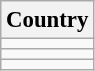<table class="wikitable" style="font-size:95%;">
<tr>
<th>Country</th>
</tr>
<tr>
<td></td>
</tr>
<tr>
<td></td>
</tr>
<tr>
<td></td>
</tr>
</table>
